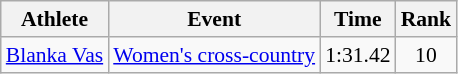<table class=wikitable style=font-size:90%;text-align:center>
<tr>
<th>Athlete</th>
<th>Event</th>
<th>Time</th>
<th>Rank</th>
</tr>
<tr align=center>
<td align=left><a href='#'>Blanka Vas</a></td>
<td align=left><a href='#'>Women's cross-country</a></td>
<td>1:31.42</td>
<td>10</td>
</tr>
</table>
